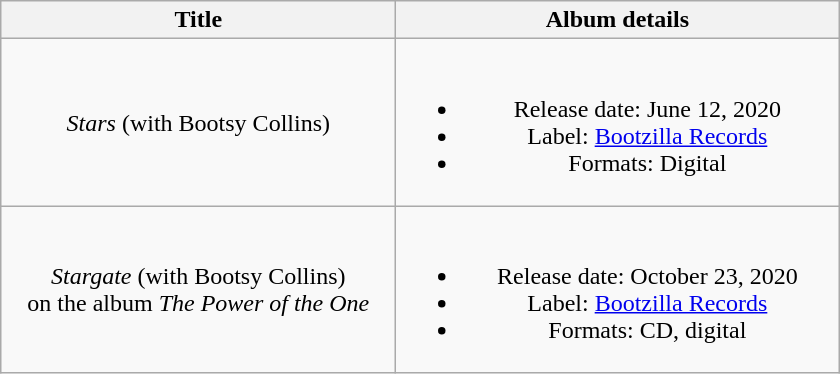<table class="wikitable plainrowheaders" style="text-align:center;">
<tr>
<th style="width:16em;">Title</th>
<th style="width:18em;">Album details</th>
</tr>
<tr>
<td scope="row"><em>Stars</em> (with Bootsy Collins)</td>
<td><br><ul><li>Release date: June 12, 2020</li><li>Label: <a href='#'>Bootzilla Records</a></li><li>Formats: Digital</li></ul></td>
</tr>
<tr>
<td scope="row"><em>Stargate</em> (with Bootsy Collins)<br>on the album <em>The Power of the One</em></td>
<td><br><ul><li>Release date: October 23, 2020</li><li>Label: <a href='#'>Bootzilla Records</a></li><li>Formats: CD, digital</li></ul></td>
</tr>
</table>
